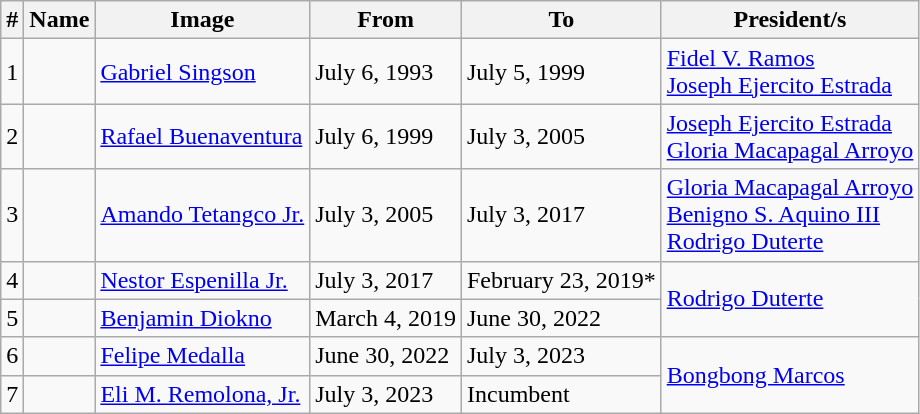<table class=wikitable>
<tr>
<th>#</th>
<th>Name</th>
<th>Image</th>
<th>From</th>
<th>To</th>
<th>President/s</th>
</tr>
<tr>
<td>1</td>
<td></td>
<td><a href='#'>Gabriel Singson</a></td>
<td>July 6, 1993</td>
<td>July 5, 1999</td>
<td><a href='#'>Fidel V. Ramos</a><br><a href='#'>Joseph Ejercito Estrada</a></td>
</tr>
<tr>
<td>2</td>
<td></td>
<td><a href='#'>Rafael Buenaventura</a></td>
<td>July 6, 1999</td>
<td>July 3, 2005</td>
<td><a href='#'>Joseph Ejercito Estrada</a><br><a href='#'>Gloria Macapagal Arroyo</a></td>
</tr>
<tr>
<td>3</td>
<td></td>
<td><a href='#'>Amando Tetangco Jr.</a></td>
<td>July 3, 2005</td>
<td>July 3, 2017</td>
<td><a href='#'>Gloria Macapagal Arroyo</a> <br><a href='#'>Benigno S. Aquino III</a><br><a href='#'>Rodrigo Duterte</a></td>
</tr>
<tr>
<td>4</td>
<td></td>
<td><a href='#'>Nestor Espenilla Jr.</a></td>
<td>July 3, 2017</td>
<td>February 23, 2019*</td>
<td rowspan="2"><a href='#'>Rodrigo Duterte</a></td>
</tr>
<tr>
<td>5</td>
<td></td>
<td><a href='#'>Benjamin Diokno</a></td>
<td>March 4, 2019</td>
<td>June 30, 2022</td>
</tr>
<tr>
<td>6</td>
<td></td>
<td><a href='#'>Felipe Medalla</a></td>
<td>June 30, 2022</td>
<td>July 3, 2023</td>
<td rowspan="2"><a href='#'>Bongbong Marcos</a></td>
</tr>
<tr>
<td>7</td>
<td></td>
<td><a href='#'>Eli M. Remolona, Jr.</a></td>
<td>July 3, 2023</td>
<td>Incumbent</td>
</tr>
</table>
